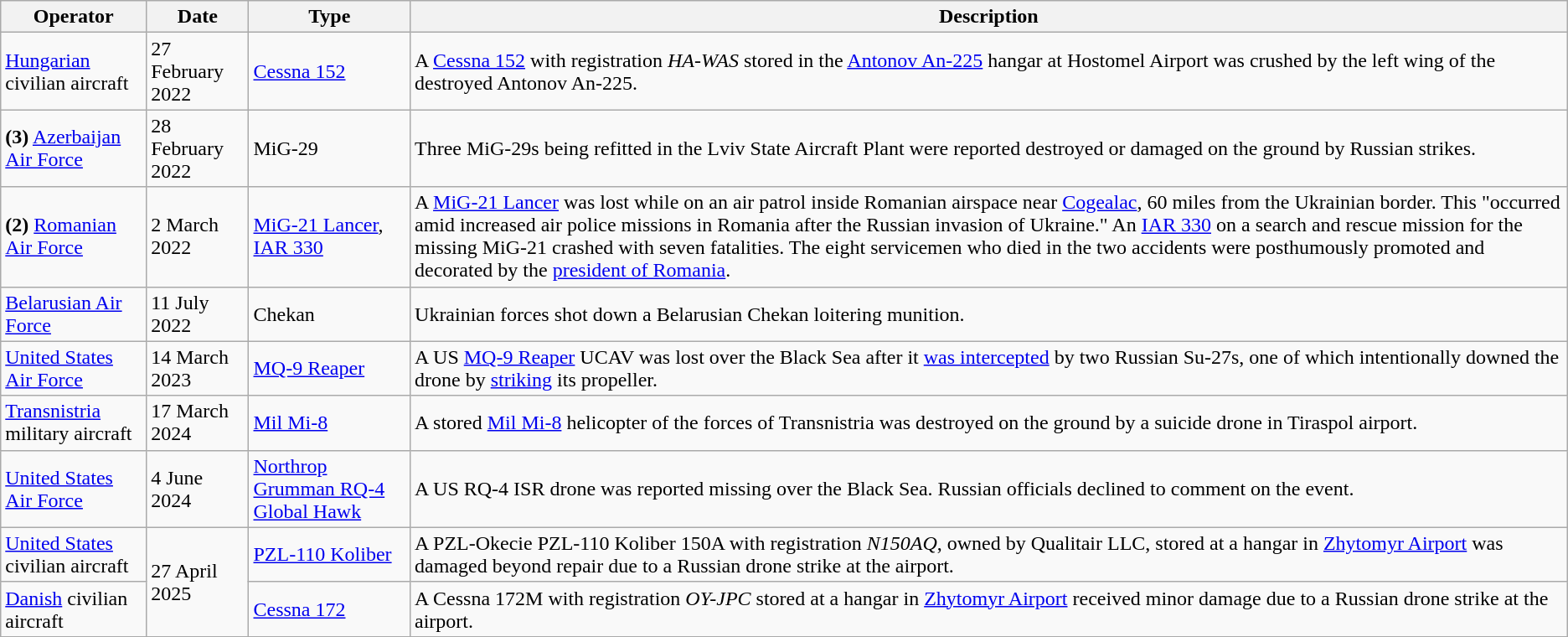<table class="wikitable">
<tr>
<th>Operator</th>
<th>Date</th>
<th>Type</th>
<th>Description</th>
</tr>
<tr>
<td> <a href='#'>Hungarian</a> civilian aircraft</td>
<td>27 February 2022</td>
<td><a href='#'>Cessna 152</a></td>
<td>A <a href='#'>Cessna 152</a> with registration <em>HA-WAS</em> stored in the <a href='#'>Antonov An-225</a> hangar at Hostomel Airport was crushed by the left wing of the destroyed Antonov An-225.</td>
</tr>
<tr>
<td><span></span> <strong>(3)</strong> <a href='#'>Azerbaijan Air Force</a></td>
<td>28 February 2022</td>
<td>MiG-29</td>
<td>Three MiG-29s being refitted in the Lviv State Aircraft Plant were reported destroyed or damaged on the ground by Russian strikes.</td>
</tr>
<tr>
<td><span></span> <strong>(2)</strong> <a href='#'>Romanian Air Force</a></td>
<td>2 March 2022</td>
<td><a href='#'>MiG-21 Lancer</a>, <a href='#'>IAR 330</a></td>
<td>A <a href='#'>MiG-21 Lancer</a> was lost while on an air patrol inside Romanian airspace near <a href='#'>Cogealac</a>, 60 miles from the Ukrainian border. This "occurred amid increased air police missions in Romania after the Russian invasion of Ukraine." An <a href='#'>IAR 330</a> on a search and rescue mission for the missing MiG-21 crashed with seven fatalities. The eight servicemen who died in the two accidents were posthumously promoted and decorated by the <a href='#'>president of Romania</a>.</td>
</tr>
<tr>
<td><span></span> <a href='#'>Belarusian Air Force</a></td>
<td>11 July 2022</td>
<td>Chekan</td>
<td>Ukrainian forces shot down a Belarusian Chekan loitering munition.</td>
</tr>
<tr>
<td><span></span> <a href='#'>United States Air Force</a></td>
<td>14 March 2023</td>
<td><a href='#'>MQ-9 Reaper</a></td>
<td>A US <a href='#'>MQ-9 Reaper</a> UCAV was lost over the Black Sea after it <a href='#'>was intercepted</a> by two Russian Su-27s, one of which intentionally downed the drone by <a href='#'>striking</a> its propeller.</td>
</tr>
<tr>
<td> <a href='#'>Transnistria</a> military aircraft</td>
<td>17 March 2024</td>
<td><a href='#'>Mil Mi-8</a></td>
<td>A stored <a href='#'>Mil Mi-8</a> helicopter of the forces of Transnistria was destroyed on the ground by a suicide drone in Tiraspol airport.</td>
</tr>
<tr>
<td><span></span> <a href='#'>United States Air Force</a></td>
<td>4 June 2024</td>
<td><a href='#'>Northrop Grumman RQ-4 Global Hawk</a></td>
<td>A US RQ-4 ISR drone was reported missing over the Black Sea. Russian officials declined to comment on the event.</td>
</tr>
<tr>
<td> <a href='#'>United States</a> civilian aircraft</td>
<td rowspan="2">27 April 2025</td>
<td><a href='#'>PZL-110 Koliber</a></td>
<td>A PZL-Okecie PZL-110 Koliber 150A with registration <em>N150AQ</em>, owned by Qualitair LLC, stored at a hangar in <a href='#'>Zhytomyr Airport</a> was damaged beyond repair due to a Russian drone strike at the airport.</td>
</tr>
<tr>
<td> <a href='#'>Danish</a> civilian aircraft</td>
<td><a href='#'>Cessna 172</a></td>
<td>A Cessna 172M with registration <em>OY-JPC</em> stored at a hangar in <a href='#'>Zhytomyr Airport</a> received minor damage due to a Russian drone strike at the airport.</td>
</tr>
<tr>
</tr>
</table>
